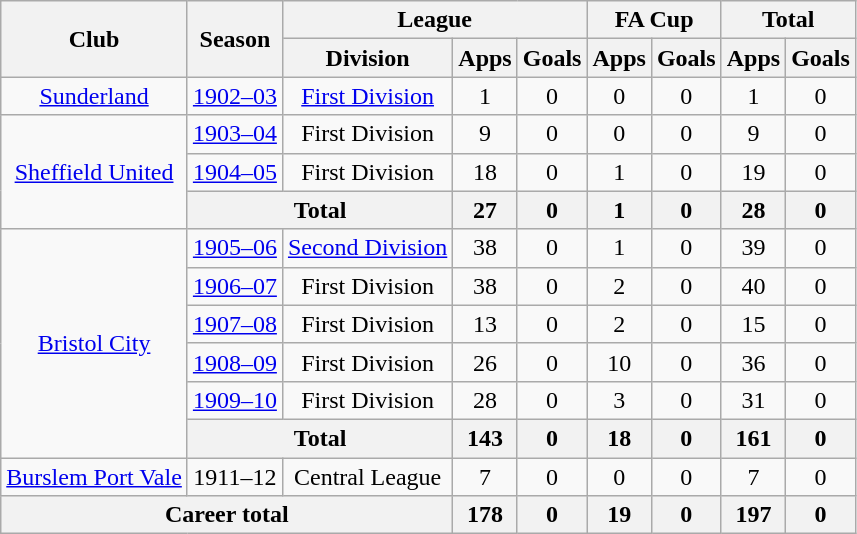<table class="wikitable" style="text-align: center;">
<tr>
<th rowspan="2">Club</th>
<th rowspan="2">Season</th>
<th colspan="3">League</th>
<th colspan="2">FA Cup</th>
<th colspan="2">Total</th>
</tr>
<tr>
<th>Division</th>
<th>Apps</th>
<th>Goals</th>
<th>Apps</th>
<th>Goals</th>
<th>Apps</th>
<th>Goals</th>
</tr>
<tr>
<td><a href='#'>Sunderland</a></td>
<td><a href='#'>1902–03</a></td>
<td><a href='#'>First Division</a></td>
<td>1</td>
<td>0</td>
<td>0</td>
<td>0</td>
<td>1</td>
<td>0</td>
</tr>
<tr>
<td rowspan="3"><a href='#'>Sheffield United</a></td>
<td><a href='#'>1903–04</a></td>
<td>First Division</td>
<td>9</td>
<td>0</td>
<td>0</td>
<td>0</td>
<td>9</td>
<td>0</td>
</tr>
<tr>
<td><a href='#'>1904–05</a></td>
<td>First Division</td>
<td>18</td>
<td>0</td>
<td>1</td>
<td>0</td>
<td>19</td>
<td>0</td>
</tr>
<tr>
<th colspan="2">Total</th>
<th>27</th>
<th>0</th>
<th>1</th>
<th>0</th>
<th>28</th>
<th>0</th>
</tr>
<tr>
<td rowspan="6"><a href='#'>Bristol City</a></td>
<td><a href='#'>1905–06</a></td>
<td><a href='#'>Second Division</a></td>
<td>38</td>
<td>0</td>
<td>1</td>
<td>0</td>
<td>39</td>
<td>0</td>
</tr>
<tr>
<td><a href='#'>1906–07</a></td>
<td>First Division</td>
<td>38</td>
<td>0</td>
<td>2</td>
<td>0</td>
<td>40</td>
<td>0</td>
</tr>
<tr>
<td><a href='#'>1907–08</a></td>
<td>First Division</td>
<td>13</td>
<td>0</td>
<td>2</td>
<td>0</td>
<td>15</td>
<td>0</td>
</tr>
<tr>
<td><a href='#'>1908–09</a></td>
<td>First Division</td>
<td>26</td>
<td>0</td>
<td>10</td>
<td>0</td>
<td>36</td>
<td>0</td>
</tr>
<tr>
<td><a href='#'>1909–10</a></td>
<td>First Division</td>
<td>28</td>
<td>0</td>
<td>3</td>
<td>0</td>
<td>31</td>
<td>0</td>
</tr>
<tr>
<th colspan="2">Total</th>
<th>143</th>
<th>0</th>
<th>18</th>
<th>0</th>
<th>161</th>
<th>0</th>
</tr>
<tr>
<td><a href='#'>Burslem Port Vale</a></td>
<td>1911–12</td>
<td>Central League</td>
<td>7</td>
<td>0</td>
<td>0</td>
<td>0</td>
<td>7</td>
<td>0</td>
</tr>
<tr>
<th colspan="3">Career total</th>
<th>178</th>
<th>0</th>
<th>19</th>
<th>0</th>
<th>197</th>
<th>0</th>
</tr>
</table>
